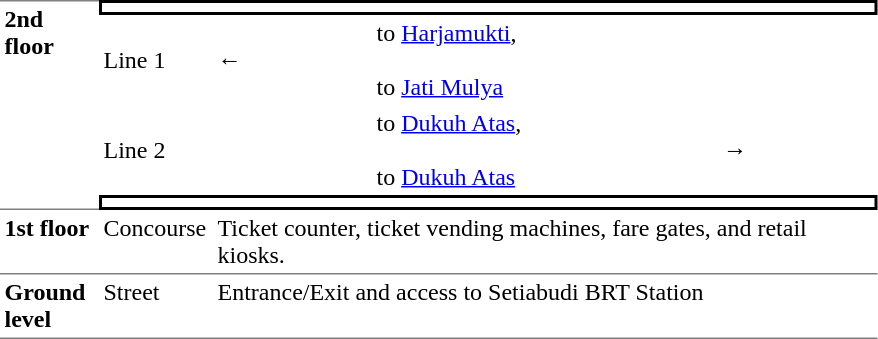<table border="0" cellpadding="3" cellspacing="0">
<tr>
<td rowspan="4" style="border-top:solid 1px gray;border-bottom:solid 1px gray;" valign="top" width="60"><strong>2nd floor</strong></td>
<td colspan="4" style="border-top:solid 2px black;border-right:solid 2px black;border-left:solid 2px black;border-bottom:solid 2px black;"><small></small></td>
</tr>
<tr>
<td width="70">Line 1</td>
<td width="100">← </td>
<td valign="top" width="225"> to <a href='#'>Harjamukti</a>,<br><br> to <a href='#'>Jati Mulya</a></td>
<td></td>
</tr>
<tr>
<td>Line 2</td>
<td></td>
<td valign="top"> to <a href='#'>Dukuh Atas</a>,<br><br> to <a href='#'>Dukuh Atas</a></td>
<td width="100"> →</td>
</tr>
<tr>
<td colspan="4" style="border:solid 2px black;"><small></small></td>
</tr>
<tr>
<td style="border-bottom:solid 1px gray;" valign="top"><strong>1st floor</strong></td>
<td style="border-bottom:solid 1px gray;" valign="top">Concourse</td>
<td colspan="3" style="border-bottom:solid 1px gray;" valign="top">Ticket counter, ticket vending machines, fare gates, and retail kiosks.</td>
</tr>
<tr>
<td style="border-bottom:solid 1px gray;" valign="top"><strong>Ground level</strong></td>
<td style="border-bottom:solid 1px gray;" valign="top">Street</td>
<td colspan="3" style="border-bottom:solid 1px gray;" valign="top">Entrance/Exit and access to Setiabudi BRT Station</td>
</tr>
</table>
